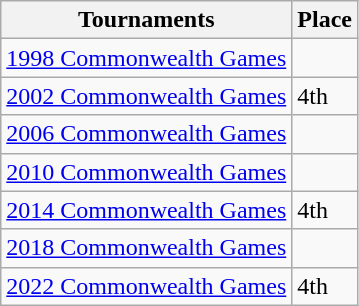<table class="wikitable collapsible">
<tr>
<th>Tournaments</th>
<th>Place</th>
</tr>
<tr>
<td><a href='#'>1998 Commonwealth Games</a></td>
<td></td>
</tr>
<tr>
<td><a href='#'>2002 Commonwealth Games</a></td>
<td>4th</td>
</tr>
<tr>
<td><a href='#'>2006 Commonwealth Games</a></td>
<td></td>
</tr>
<tr>
<td><a href='#'>2010 Commonwealth Games</a></td>
<td></td>
</tr>
<tr>
<td><a href='#'>2014 Commonwealth Games</a></td>
<td>4th</td>
</tr>
<tr>
<td><a href='#'>2018 Commonwealth Games</a></td>
<td></td>
</tr>
<tr>
<td><a href='#'>2022 Commonwealth Games</a></td>
<td>4th</td>
</tr>
</table>
